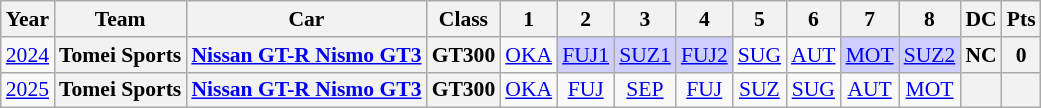<table class="wikitable" style="text-align:center; font-size:90%">
<tr>
<th>Year</th>
<th>Team</th>
<th>Car</th>
<th>Class</th>
<th>1</th>
<th>2</th>
<th>3</th>
<th>4</th>
<th>5</th>
<th>6</th>
<th>7</th>
<th>8</th>
<th>DC</th>
<th>Pts</th>
</tr>
<tr>
<td><a href='#'>2024</a></td>
<th>Tomei Sports</th>
<th><a href='#'>Nissan GT-R Nismo GT3</a></th>
<th>GT300</th>
<td style="background:#;"><a href='#'>OKA</a></td>
<td style="background:#cfcfff;"><a href='#'>FUJ1</a><br></td>
<td style="background:#cfcfff;"><a href='#'>SUZ1</a><br></td>
<td style="background:#cfcfff;"><a href='#'>FUJ2</a><br></td>
<td style="background:#;"><a href='#'>SUG</a></td>
<td style="background:#;"><a href='#'>AUT</a></td>
<td style="background:#cfcfff;"><a href='#'>MOT</a><br></td>
<td style="background:#cfcfff;"><a href='#'>SUZ2</a><br></td>
<th>NC</th>
<th>0</th>
</tr>
<tr>
<td><a href='#'>2025</a></td>
<th>Tomei Sports</th>
<th nowrap><a href='#'>Nissan GT-R Nismo GT3</a></th>
<th>GT300</th>
<td style="background:#;"><a href='#'>OKA</a></td>
<td style="background:#;"><a href='#'>FUJ</a></td>
<td style="background:#;"><a href='#'>SEP</a></td>
<td style="background:#;"><a href='#'>FUJ</a></td>
<td style="background:#;"><a href='#'>SUZ</a></td>
<td style="background:#;"><a href='#'>SUG</a></td>
<td style="background:#;"><a href='#'>AUT</a></td>
<td style="background:#;"><a href='#'>MOT</a></td>
<th></th>
<th></th>
</tr>
</table>
